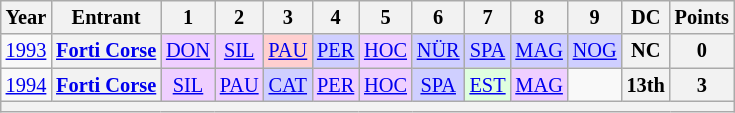<table class="wikitable" style="text-align:center; font-size:85%">
<tr>
<th>Year</th>
<th>Entrant</th>
<th>1</th>
<th>2</th>
<th>3</th>
<th>4</th>
<th>5</th>
<th>6</th>
<th>7</th>
<th>8</th>
<th>9</th>
<th>DC</th>
<th>Points</th>
</tr>
<tr>
<td><a href='#'>1993</a></td>
<th nowrap><a href='#'>Forti Corse</a></th>
<td style="background:#EFCFFF;"><a href='#'>DON</a><br></td>
<td style="background:#EFCFFF;"><a href='#'>SIL</a><br></td>
<td style="background:#FFCFCF;"><a href='#'>PAU</a><br></td>
<td style="background:#CFCFFF;"><a href='#'>PER</a><br></td>
<td style="background:#EFCFFF;"><a href='#'>HOC</a><br></td>
<td style="background:#CFCFFF;"><a href='#'>NÜR</a><br></td>
<td style="background:#CFCFFF;"><a href='#'>SPA</a><br></td>
<td style="background:#CFCFFF;"><a href='#'>MAG</a><br></td>
<td style="background:#CFCFFF;"><a href='#'>NOG</a><br></td>
<th>NC</th>
<th>0</th>
</tr>
<tr>
<td><a href='#'>1994</a></td>
<th nowrap><a href='#'>Forti Corse</a></th>
<td style="background:#EFCFFF;"><a href='#'>SIL</a><br></td>
<td style="background:#EFCFFF;"><a href='#'>PAU</a><br></td>
<td style="background:#CFCFFF;"><a href='#'>CAT</a><br></td>
<td style="background:#EFCFFF;"><a href='#'>PER</a><br></td>
<td style="background:#EFCFFF;"><a href='#'>HOC</a><br></td>
<td style="background:#CFCFFF;"><a href='#'>SPA</a><br></td>
<td style="background:#DFFFDF;"><a href='#'>EST</a><br></td>
<td style="background:#EFCFFF;"><a href='#'>MAG</a><br></td>
<td></td>
<th>13th</th>
<th>3</th>
</tr>
<tr>
<th colspan="13"></th>
</tr>
</table>
